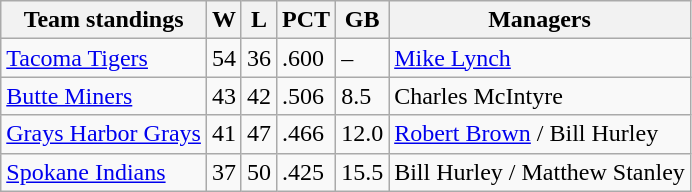<table class="wikitable">
<tr>
<th>Team standings</th>
<th>W</th>
<th>L</th>
<th>PCT</th>
<th>GB</th>
<th>Managers</th>
</tr>
<tr>
<td><a href='#'>Tacoma Tigers</a></td>
<td>54</td>
<td>36</td>
<td>.600</td>
<td>–</td>
<td><a href='#'>Mike Lynch</a></td>
</tr>
<tr>
<td><a href='#'>Butte Miners</a></td>
<td>43</td>
<td>42</td>
<td>.506</td>
<td>8.5</td>
<td>Charles McIntyre</td>
</tr>
<tr>
<td><a href='#'>Grays Harbor Grays</a></td>
<td>41</td>
<td>47</td>
<td>.466</td>
<td>12.0</td>
<td><a href='#'>Robert Brown</a> / Bill Hurley</td>
</tr>
<tr>
<td><a href='#'>Spokane Indians</a></td>
<td>37</td>
<td>50</td>
<td>.425</td>
<td>15.5</td>
<td>Bill Hurley / Matthew Stanley</td>
</tr>
</table>
